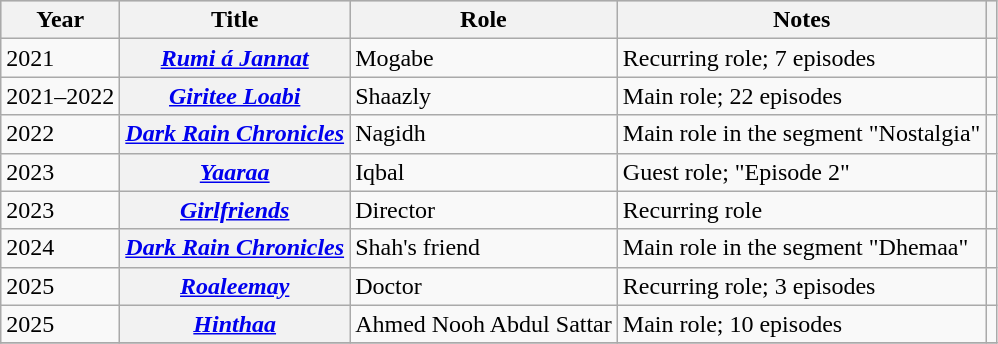<table class="wikitable sortable plainrowheaders">
<tr style="background:#ccc; text-align:center;">
<th scope="col">Year</th>
<th scope="col">Title</th>
<th scope="col">Role</th>
<th scope="col">Notes</th>
<th scope="col" class="unsortable"></th>
</tr>
<tr>
<td>2021</td>
<th scope="row"><em><a href='#'>Rumi á Jannat</a></em></th>
<td>Mogabe</td>
<td>Recurring role; 7 episodes</td>
<td style="text-align: center;"></td>
</tr>
<tr>
<td>2021–2022</td>
<th scope="row"><em><a href='#'>Giritee Loabi</a></em></th>
<td>Shaazly</td>
<td>Main role; 22 episodes</td>
<td style="text-align: center;"></td>
</tr>
<tr>
<td>2022</td>
<th scope="row"><em><a href='#'>Dark Rain Chronicles</a></em></th>
<td>Nagidh</td>
<td>Main role in the segment "Nostalgia"</td>
<td style="text-align: center;"></td>
</tr>
<tr>
<td>2023</td>
<th scope="row"><em><a href='#'>Yaaraa</a></em></th>
<td>Iqbal</td>
<td>Guest role; "Episode 2"</td>
<td style="text-align: center;"></td>
</tr>
<tr>
<td>2023</td>
<th scope="row"><em><a href='#'>Girlfriends</a></em></th>
<td>Director</td>
<td>Recurring role</td>
<td style="text-align: center;"></td>
</tr>
<tr>
<td>2024</td>
<th scope="row"><em><a href='#'>Dark Rain Chronicles</a></em></th>
<td>Shah's friend</td>
<td>Main role in the segment "Dhemaa"</td>
<td style="text-align: center;"></td>
</tr>
<tr>
<td>2025</td>
<th scope="row"><em><a href='#'>Roaleemay</a></em></th>
<td>Doctor</td>
<td>Recurring role; 3 episodes</td>
<td style="text-align: center;"></td>
</tr>
<tr>
<td>2025</td>
<th scope="row"><em><a href='#'>Hinthaa</a></em></th>
<td>Ahmed Nooh Abdul Sattar</td>
<td>Main role; 10 episodes</td>
<td style="text-align: center;"></td>
</tr>
<tr>
</tr>
</table>
